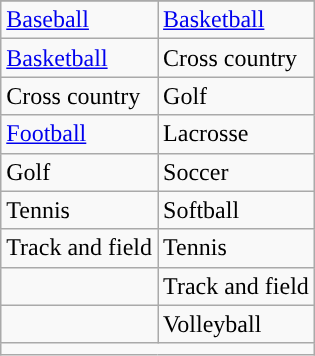<table class="wikitable" style= " ">
<tr>
</tr>
<tr>
<td><a href='#'>Baseball</a></td>
<td><a href='#'>Basketball</a></td>
</tr>
<tr>
<td><a href='#'>Basketball</a></td>
<td>Cross country</td>
</tr>
<tr>
<td>Cross country</td>
<td>Golf</td>
</tr>
<tr>
<td><a href='#'>Football</a></td>
<td>Lacrosse</td>
</tr>
<tr>
<td>Golf</td>
<td>Soccer</td>
</tr>
<tr>
<td>Tennis</td>
<td>Softball</td>
</tr>
<tr>
<td>Track and field</td>
<td>Tennis</td>
</tr>
<tr>
<td></td>
<td>Track and field</td>
</tr>
<tr>
<td></td>
<td>Volleyball</td>
</tr>
<tr>
<td colspan="2"></td>
</tr>
</table>
